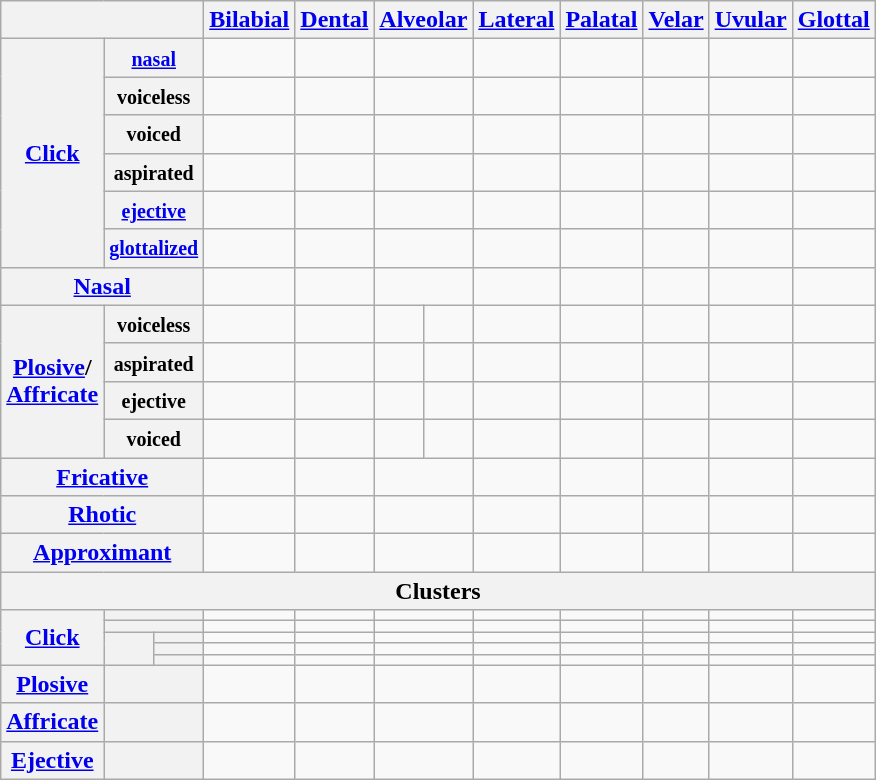<table class="wikitable" style="text-align:center">
<tr>
<th colspan="3"></th>
<th><a href='#'>Bilabial</a></th>
<th><a href='#'>Dental</a></th>
<th colspan=2><a href='#'>Alveolar</a></th>
<th><a href='#'>Lateral</a></th>
<th><a href='#'>Palatal</a></th>
<th><a href='#'>Velar</a></th>
<th><a href='#'>Uvular</a></th>
<th><a href='#'>Glottal</a></th>
</tr>
<tr>
<th rowspan="6"><a href='#'>Click</a></th>
<th colspan="2"><small><a href='#'>nasal</a></small></th>
<td></td>
<td></td>
<td colspan=2></td>
<td></td>
<td></td>
<td></td>
<td></td>
<td></td>
</tr>
<tr>
<th colspan="2"><small>voiceless</small></th>
<td></td>
<td></td>
<td colspan=2></td>
<td></td>
<td></td>
<td></td>
<td></td>
<td></td>
</tr>
<tr>
<th colspan="2"><small>voiced</small></th>
<td></td>
<td></td>
<td colspan=2></td>
<td></td>
<td></td>
<td></td>
<td></td>
<td></td>
</tr>
<tr>
<th colspan="2"><small>aspirated</small></th>
<td></td>
<td></td>
<td colspan=2></td>
<td></td>
<td></td>
<td></td>
<td></td>
<td></td>
</tr>
<tr>
<th colspan="2"><small><a href='#'>ejective</a></small></th>
<td></td>
<td></td>
<td colspan=2></td>
<td></td>
<td></td>
<td></td>
<td></td>
<td></td>
</tr>
<tr>
<th colspan="2"><small><a href='#'>glottalized</a></small></th>
<td></td>
<td></td>
<td colspan=2></td>
<td></td>
<td></td>
<td></td>
<td></td>
<td></td>
</tr>
<tr>
<th colspan="3"><a href='#'>Nasal</a></th>
<td></td>
<td></td>
<td colspan=2></td>
<td></td>
<td></td>
<td></td>
<td></td>
<td></td>
</tr>
<tr>
<th rowspan="4"><a href='#'>Plosive</a>/<br><a href='#'>Affricate</a></th>
<th colspan="2"><small>voiceless</small></th>
<td></td>
<td></td>
<td></td>
<td></td>
<td></td>
<td></td>
<td></td>
<td></td>
<td></td>
</tr>
<tr>
<th colspan="2"><small>aspirated</small></th>
<td></td>
<td></td>
<td></td>
<td></td>
<td></td>
<td></td>
<td></td>
<td></td>
<td></td>
</tr>
<tr>
<th colspan="2"><small>ejective</small></th>
<td></td>
<td></td>
<td></td>
<td></td>
<td></td>
<td></td>
<td></td>
<td></td>
<td></td>
</tr>
<tr>
<th colspan="2"><small>voiced</small></th>
<td></td>
<td></td>
<td></td>
<td></td>
<td></td>
<td></td>
<td></td>
<td></td>
<td></td>
</tr>
<tr>
<th colspan="3"><a href='#'>Fricative</a></th>
<td></td>
<td></td>
<td colspan=2></td>
<td></td>
<td></td>
<td></td>
<td></td>
<td></td>
</tr>
<tr>
<th colspan="3"><a href='#'>Rhotic</a></th>
<td></td>
<td></td>
<td colspan=2></td>
<td></td>
<td></td>
<td></td>
<td></td>
<td></td>
</tr>
<tr>
<th colspan="3"><a href='#'>Approximant</a></th>
<td></td>
<td></td>
<td colspan=2></td>
<td></td>
<td></td>
<td></td>
<td></td>
<td></td>
</tr>
<tr>
<th colspan="100%">Clusters</th>
</tr>
<tr>
<th rowspan="5"><a href='#'>Click</a></th>
<th colspan="2"></th>
<td></td>
<td></td>
<td colspan=2></td>
<td></td>
<td></td>
<td></td>
<td></td>
<td></td>
</tr>
<tr>
<th colspan="2"></th>
<td></td>
<td></td>
<td colspan=2></td>
<td></td>
<td></td>
<td></td>
<td></td>
<td></td>
</tr>
<tr>
<th rowspan="3"></th>
<th></th>
<td></td>
<td></td>
<td colspan=2></td>
<td></td>
<td></td>
<td></td>
<td></td>
<td></td>
</tr>
<tr>
<th></th>
<td></td>
<td></td>
<td colspan=2></td>
<td></td>
<td></td>
<td></td>
<td></td>
<td></td>
</tr>
<tr>
<th></th>
<td></td>
<td></td>
<td colspan=2></td>
<td></td>
<td></td>
<td></td>
<td></td>
<td></td>
</tr>
<tr>
<th><a href='#'>Plosive</a></th>
<th colspan="2"></th>
<td></td>
<td></td>
<td colspan=2></td>
<td></td>
<td></td>
<td></td>
<td></td>
<td></td>
</tr>
<tr>
<th><a href='#'>Affricate</a></th>
<th colspan="2"></th>
<td></td>
<td></td>
<td colspan=2></td>
<td></td>
<td></td>
<td></td>
<td></td>
<td></td>
</tr>
<tr>
<th><a href='#'>Ejective</a></th>
<th colspan="2"></th>
<td></td>
<td></td>
<td colspan=2></td>
<td></td>
<td></td>
<td></td>
<td></td>
<td></td>
</tr>
</table>
